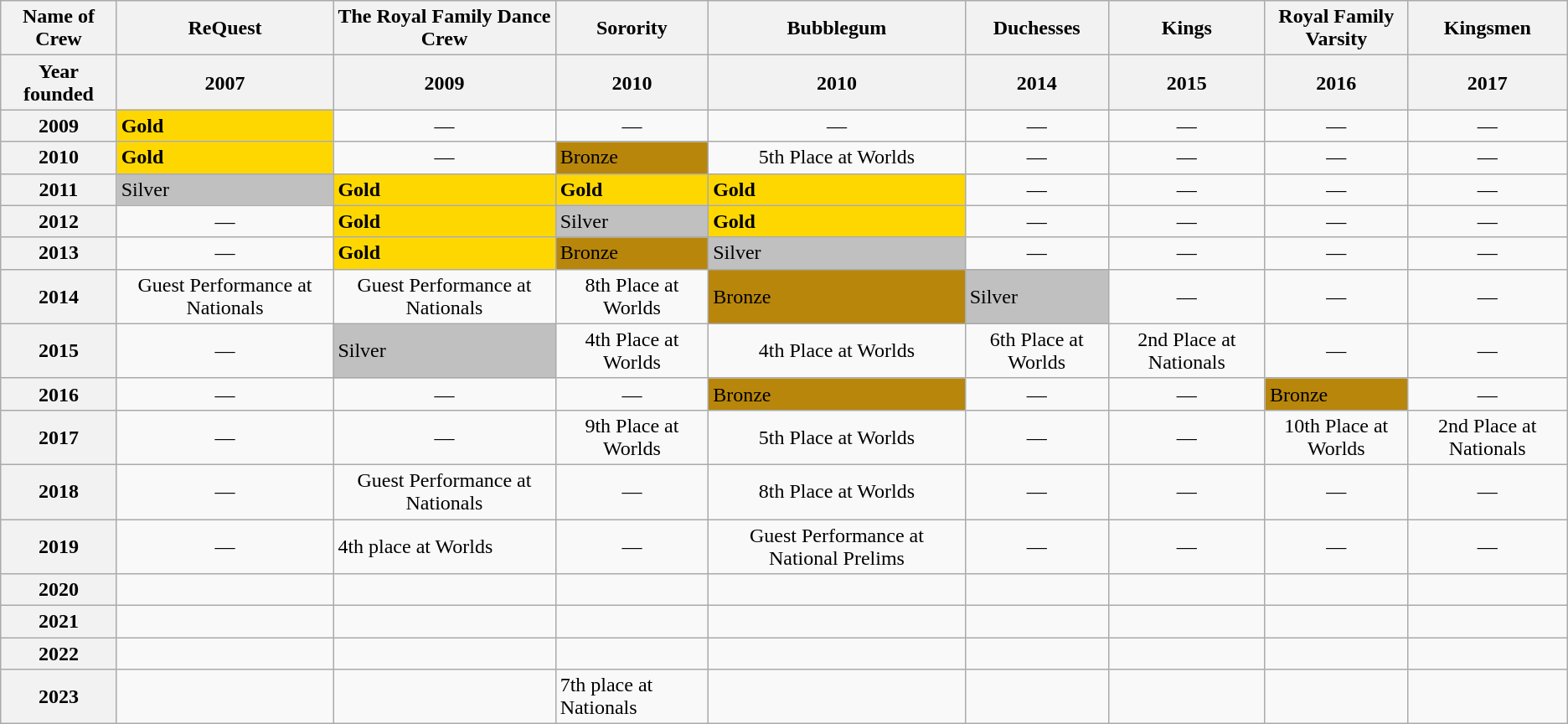<table class="wikitable">
<tr>
<th>Name of Crew</th>
<th>ReQuest</th>
<th>The Royal Family Dance Crew</th>
<th>Sorority</th>
<th>Bubblegum</th>
<th>Duchesses</th>
<th>Kings</th>
<th>Royal Family<br>Varsity</th>
<th>Kingsmen</th>
</tr>
<tr>
<th>Year founded</th>
<th>2007</th>
<th>2009</th>
<th>2010</th>
<th>2010</th>
<th>2014</th>
<th>2015</th>
<th>2016</th>
<th>2017</th>
</tr>
<tr>
<th>2009</th>
<td bgcolor="gold"><strong>Gold</strong></td>
<td align="center">—</td>
<td align="center">—</td>
<td align="center">—</td>
<td align="center">—</td>
<td align="center">—</td>
<td align="center">—</td>
<td align="center">—</td>
</tr>
<tr>
<th>2010</th>
<td bgcolor="gold"><strong>Gold</strong></td>
<td align="center">—</td>
<td bgcolor="DarkGoldenrod">Bronze</td>
<td align="center">5th Place at Worlds</td>
<td align="center">—</td>
<td align="center">—</td>
<td align="center">—</td>
<td align="center">—</td>
</tr>
<tr>
<th>2011</th>
<td bgcolor="silver">Silver</td>
<td bgcolor="gold"><strong>Gold</strong></td>
<td bgcolor="gold"><strong>Gold</strong></td>
<td bgcolor="gold"><strong>Gold</strong></td>
<td align="center">—</td>
<td align="center">—</td>
<td align="center">—</td>
<td align="center">—</td>
</tr>
<tr>
<th>2012</th>
<td align="center">—</td>
<td bgcolor="gold"><strong>Gold</strong></td>
<td bgcolor="silver">Silver</td>
<td bgcolor="gold"><strong>Gold</strong></td>
<td align="center">—</td>
<td align="center">—</td>
<td align="center">—</td>
<td align="center">—</td>
</tr>
<tr>
<th>2013</th>
<td align="center">—</td>
<td bgcolor="gold"><strong>Gold</strong></td>
<td bgcolor="DarkGoldenrod">Bronze</td>
<td bgcolor="silver">Silver</td>
<td align="center">—</td>
<td align="center">—</td>
<td align="center">—</td>
<td align="center">—</td>
</tr>
<tr>
<th>2014</th>
<td align="center">Guest Performance at Nationals</td>
<td align="center">Guest Performance at Nationals</td>
<td align="center">8th Place at Worlds</td>
<td bgcolor="DarkGoldenrod">Bronze</td>
<td bgcolor="silver">Silver</td>
<td align="center">—</td>
<td align="center">—</td>
<td align="center">—</td>
</tr>
<tr>
<th>2015</th>
<td align="center">—</td>
<td bgcolor="silver">Silver</td>
<td align="center">4th Place at Worlds</td>
<td align="center">4th Place at Worlds</td>
<td align="center">6th Place at Worlds</td>
<td align="center">2nd Place at Nationals</td>
<td align="center">—</td>
<td align="center">—</td>
</tr>
<tr>
<th>2016</th>
<td align="center">—</td>
<td align="center">—</td>
<td align="center">—</td>
<td bgcolor="DarkGoldenrod">Bronze</td>
<td align="center">—</td>
<td align="center">—</td>
<td bgcolor="DarkGoldenrod">Bronze</td>
<td align="center">—</td>
</tr>
<tr>
<th>2017</th>
<td align="center">—</td>
<td align="center">—</td>
<td align="center">9th Place at Worlds</td>
<td align="center">5th Place at Worlds</td>
<td align="center">—</td>
<td align="center">—</td>
<td align="center">10th Place at Worlds</td>
<td align="center">2nd Place at Nationals</td>
</tr>
<tr>
<th>2018</th>
<td align="center">—</td>
<td align="center">Guest Performance at Nationals</td>
<td align="center">—</td>
<td align="center">8th Place at Worlds</td>
<td align="center">—</td>
<td align="center">—</td>
<td align="center">—</td>
<td align="center">—</td>
</tr>
<tr>
<th>2019</th>
<td align="center">—</td>
<td aligen="center">4th place at Worlds</td>
<td align="center">—</td>
<td align="center">Guest Performance at National Prelims</td>
<td align="center">—</td>
<td align="center">—</td>
<td align="center">—</td>
<td align="center">—</td>
</tr>
<tr>
<th>2020</th>
<td></td>
<td></td>
<td></td>
<td></td>
<td></td>
<td></td>
<td></td>
<td></td>
</tr>
<tr>
<th>2021</th>
<td></td>
<td></td>
<td></td>
<td></td>
<td></td>
<td></td>
<td></td>
<td></td>
</tr>
<tr>
<th>2022</th>
<td></td>
<td></td>
<td></td>
<td></td>
<td></td>
<td></td>
<td></td>
<td></td>
</tr>
<tr>
<th>2023</th>
<td></td>
<td></td>
<td>7th place at Nationals</td>
<td></td>
<td></td>
<td></td>
<td></td>
<td></td>
</tr>
</table>
